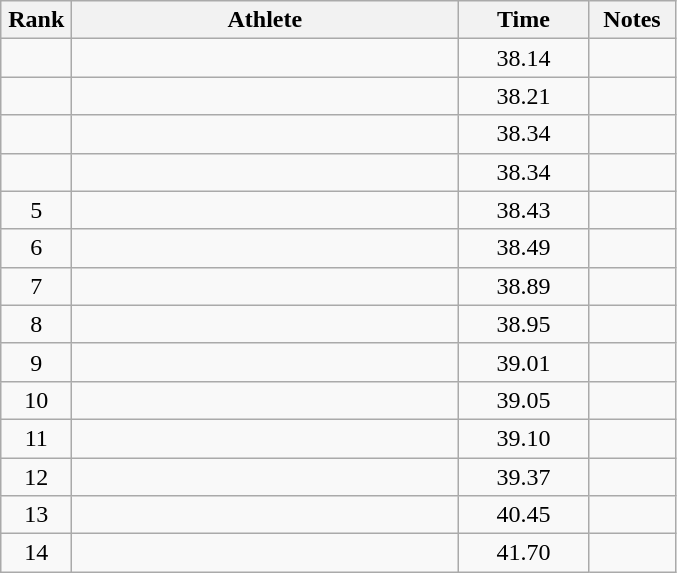<table class=wikitable style="text-align:center">
<tr>
<th width=40>Rank</th>
<th width=250>Athlete</th>
<th width=80>Time</th>
<th width=50>Notes</th>
</tr>
<tr>
<td></td>
<td align=left></td>
<td>38.14</td>
<td></td>
</tr>
<tr>
<td></td>
<td align=left></td>
<td>38.21</td>
<td></td>
</tr>
<tr>
<td></td>
<td align=left></td>
<td>38.34</td>
<td></td>
</tr>
<tr>
<td></td>
<td align=left></td>
<td>38.34</td>
<td></td>
</tr>
<tr>
<td>5</td>
<td align=left></td>
<td>38.43</td>
<td></td>
</tr>
<tr>
<td>6</td>
<td align=left></td>
<td>38.49</td>
<td></td>
</tr>
<tr>
<td>7</td>
<td align=left></td>
<td>38.89</td>
<td></td>
</tr>
<tr>
<td>8</td>
<td align=left></td>
<td>38.95</td>
<td></td>
</tr>
<tr>
<td>9</td>
<td align=left></td>
<td>39.01</td>
<td></td>
</tr>
<tr>
<td>10</td>
<td align=left></td>
<td>39.05</td>
<td></td>
</tr>
<tr>
<td>11</td>
<td align=left></td>
<td>39.10</td>
<td></td>
</tr>
<tr>
<td>12</td>
<td align=left></td>
<td>39.37</td>
<td></td>
</tr>
<tr>
<td>13</td>
<td align=left></td>
<td>40.45</td>
<td></td>
</tr>
<tr>
<td>14</td>
<td align=left></td>
<td>41.70</td>
<td></td>
</tr>
</table>
